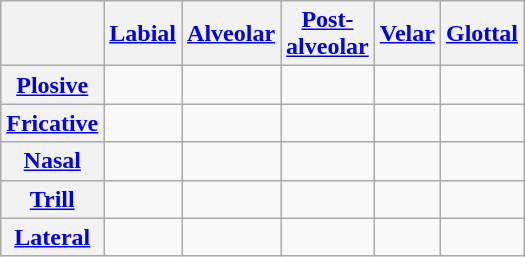<table class="wikitable" style="text-align: center;">
<tr>
<th></th>
<th><a href='#'>Labial</a></th>
<th><a href='#'>Alveolar</a></th>
<th><a href='#'>Post-<br>alveolar</a></th>
<th><a href='#'>Velar</a></th>
<th><a href='#'>Glottal</a></th>
</tr>
<tr>
<th><a href='#'>Plosive</a></th>
<td></td>
<td></td>
<td></td>
<td></td>
<td></td>
</tr>
<tr>
<th><a href='#'>Fricative</a></th>
<td></td>
<td></td>
<td></td>
<td></td>
<td></td>
</tr>
<tr>
<th><a href='#'>Nasal</a></th>
<td></td>
<td></td>
<td></td>
<td></td>
<td></td>
</tr>
<tr>
<th><a href='#'>Trill</a></th>
<td></td>
<td></td>
<td></td>
<td></td>
<td></td>
</tr>
<tr>
<th><a href='#'>Lateral</a></th>
<td></td>
<td></td>
<td></td>
<td></td>
<td></td>
</tr>
</table>
